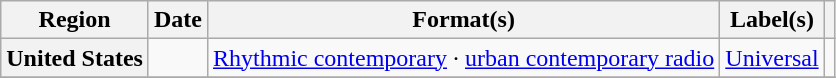<table class="wikitable plainrowheaders" style="text-align:left">
<tr>
<th scope="col">Region</th>
<th scope="col">Date</th>
<th scope="col">Format(s)</th>
<th scope="col">Label(s)</th>
<th scope="col"></th>
</tr>
<tr>
<th scope="row">United States</th>
<td></td>
<td><a href='#'>Rhythmic contemporary</a> · <a href='#'>urban contemporary radio</a></td>
<td><a href='#'>Universal</a></td>
<td></td>
</tr>
<tr>
</tr>
</table>
